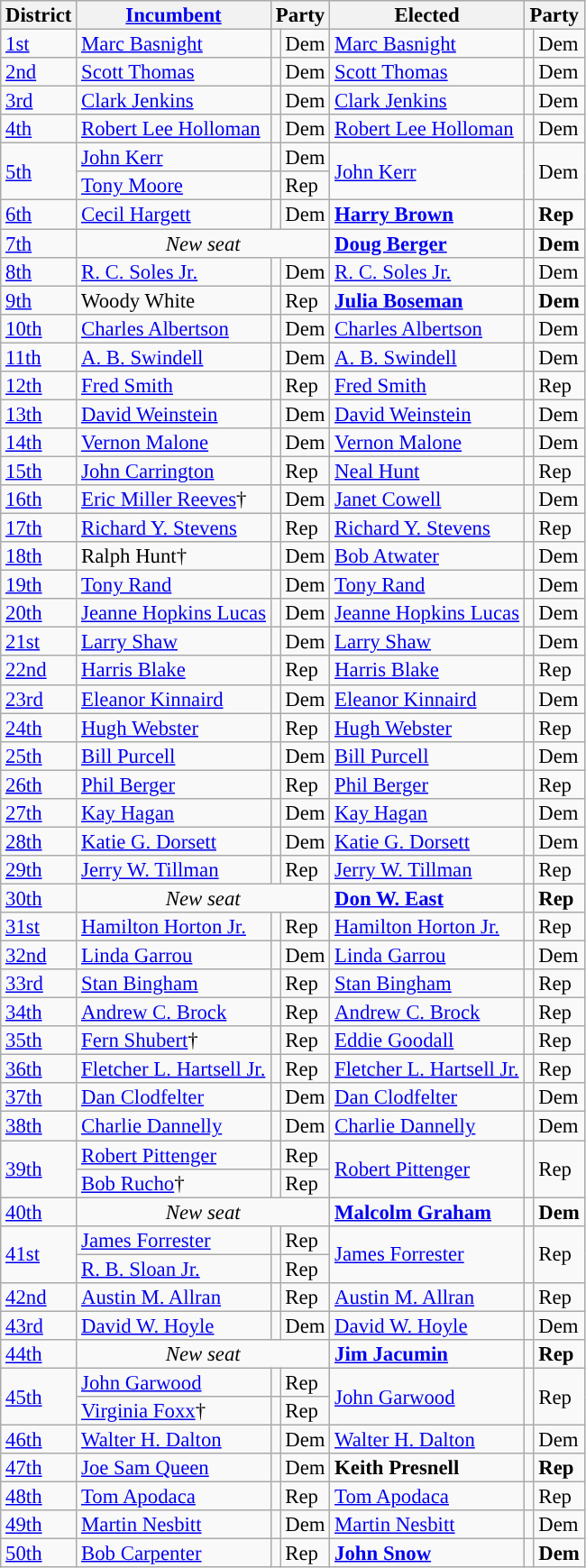<table class="sortable wikitable" style="font-size:95%;line-height:14px;">
<tr>
<th class="unsortable">District</th>
<th class="unsortable"><a href='#'>Incumbent</a></th>
<th colspan="2">Party</th>
<th class="unsortable">Elected</th>
<th colspan="2">Party</th>
</tr>
<tr>
<td><a href='#'>1st</a></td>
<td><a href='#'>Marc Basnight</a></td>
<td style="background:"></td>
<td>Dem</td>
<td><a href='#'>Marc Basnight</a></td>
<td style="background:"></td>
<td>Dem</td>
</tr>
<tr>
<td><a href='#'>2nd</a></td>
<td><a href='#'>Scott Thomas</a></td>
<td style="background:"></td>
<td>Dem</td>
<td><a href='#'>Scott Thomas</a></td>
<td style="background:"></td>
<td>Dem</td>
</tr>
<tr>
<td><a href='#'>3rd</a></td>
<td><a href='#'>Clark Jenkins</a></td>
<td style="background:"></td>
<td>Dem</td>
<td><a href='#'>Clark Jenkins</a></td>
<td style="background:"></td>
<td>Dem</td>
</tr>
<tr>
<td><a href='#'>4th</a></td>
<td><a href='#'>Robert Lee Holloman</a></td>
<td style="background:"></td>
<td>Dem</td>
<td><a href='#'>Robert Lee Holloman</a></td>
<td style="background:"></td>
<td>Dem</td>
</tr>
<tr>
<td rowspan=2><a href='#'>5th</a></td>
<td><a href='#'>John Kerr</a></td>
<td style="background:"></td>
<td>Dem</td>
<td rowspan=2><a href='#'>John Kerr</a></td>
<td rowspan=2 style="background:"></td>
<td rowspan=2>Dem</td>
</tr>
<tr>
<td><a href='#'>Tony Moore</a></td>
<td style="background:"></td>
<td>Rep</td>
</tr>
<tr>
<td><a href='#'>6th</a></td>
<td><a href='#'>Cecil Hargett</a></td>
<td style="background:"></td>
<td>Dem</td>
<td><strong><a href='#'>Harry Brown</a></strong></td>
<td style="background:"></td>
<td><strong>Rep</strong></td>
</tr>
<tr>
<td><a href='#'>7th</a></td>
<td colspan=3 align=center><em>New seat</em></td>
<td><strong><a href='#'>Doug Berger</a></strong></td>
<td style="background:"></td>
<td><strong>Dem</strong></td>
</tr>
<tr>
<td><a href='#'>8th</a></td>
<td><a href='#'>R. C. Soles Jr.</a></td>
<td style="background:"></td>
<td>Dem</td>
<td><a href='#'>R. C. Soles Jr.</a></td>
<td style="background:"></td>
<td>Dem</td>
</tr>
<tr>
<td><a href='#'>9th</a></td>
<td>Woody White</td>
<td style="background:"></td>
<td>Rep</td>
<td><strong><a href='#'>Julia Boseman</a></strong></td>
<td style="background:"></td>
<td><strong>Dem</strong></td>
</tr>
<tr>
<td><a href='#'>10th</a></td>
<td><a href='#'>Charles Albertson</a></td>
<td style="background:"></td>
<td>Dem</td>
<td><a href='#'>Charles Albertson</a></td>
<td style="background:"></td>
<td>Dem</td>
</tr>
<tr>
<td><a href='#'>11th</a></td>
<td><a href='#'>A. B. Swindell</a></td>
<td style="background:"></td>
<td>Dem</td>
<td><a href='#'>A. B. Swindell</a></td>
<td style="background:"></td>
<td>Dem</td>
</tr>
<tr>
<td><a href='#'>12th</a></td>
<td><a href='#'>Fred Smith</a></td>
<td style="background:"></td>
<td>Rep</td>
<td><a href='#'>Fred Smith</a></td>
<td style="background:"></td>
<td>Rep</td>
</tr>
<tr>
<td><a href='#'>13th</a></td>
<td><a href='#'>David Weinstein</a></td>
<td style="background:"></td>
<td>Dem</td>
<td><a href='#'>David Weinstein</a></td>
<td style="background:"></td>
<td>Dem</td>
</tr>
<tr>
<td><a href='#'>14th</a></td>
<td><a href='#'>Vernon Malone</a></td>
<td style="background:"></td>
<td>Dem</td>
<td><a href='#'>Vernon Malone</a></td>
<td style="background:"></td>
<td>Dem</td>
</tr>
<tr>
<td><a href='#'>15th</a></td>
<td><a href='#'>John Carrington</a></td>
<td style="background:"></td>
<td>Rep</td>
<td><a href='#'>Neal Hunt</a></td>
<td style="background:"></td>
<td>Rep</td>
</tr>
<tr>
<td><a href='#'>16th</a></td>
<td><a href='#'>Eric Miller Reeves</a>†</td>
<td style="background:"></td>
<td>Dem</td>
<td><a href='#'>Janet Cowell</a></td>
<td style="background:"></td>
<td>Dem</td>
</tr>
<tr>
<td><a href='#'>17th</a></td>
<td><a href='#'>Richard Y. Stevens</a></td>
<td style="background:"></td>
<td>Rep</td>
<td><a href='#'>Richard Y. Stevens</a></td>
<td style="background:"></td>
<td>Rep</td>
</tr>
<tr>
<td><a href='#'>18th</a></td>
<td>Ralph Hunt†</td>
<td style="background:"></td>
<td>Dem</td>
<td><a href='#'>Bob Atwater</a></td>
<td style="background:"></td>
<td>Dem</td>
</tr>
<tr>
<td><a href='#'>19th</a></td>
<td><a href='#'>Tony Rand</a></td>
<td style="background:"></td>
<td>Dem</td>
<td><a href='#'>Tony Rand</a></td>
<td style="background:"></td>
<td>Dem</td>
</tr>
<tr>
<td><a href='#'>20th</a></td>
<td><a href='#'>Jeanne Hopkins Lucas</a></td>
<td style="background:"></td>
<td>Dem</td>
<td><a href='#'>Jeanne Hopkins Lucas</a></td>
<td style="background:"></td>
<td>Dem</td>
</tr>
<tr>
<td><a href='#'>21st</a></td>
<td><a href='#'>Larry Shaw</a></td>
<td style="background:"></td>
<td>Dem</td>
<td><a href='#'>Larry Shaw</a></td>
<td style="background:"></td>
<td>Dem</td>
</tr>
<tr>
<td><a href='#'>22nd</a></td>
<td><a href='#'>Harris Blake</a></td>
<td style="background:"></td>
<td>Rep</td>
<td><a href='#'>Harris Blake</a></td>
<td style="background:"></td>
<td>Rep</td>
</tr>
<tr>
<td><a href='#'>23rd</a></td>
<td><a href='#'>Eleanor Kinnaird</a></td>
<td style="background:"></td>
<td>Dem</td>
<td><a href='#'>Eleanor Kinnaird</a></td>
<td style="background:"></td>
<td>Dem</td>
</tr>
<tr>
<td><a href='#'>24th</a></td>
<td><a href='#'>Hugh Webster</a></td>
<td style="background:"></td>
<td>Rep</td>
<td><a href='#'>Hugh Webster</a></td>
<td style="background:"></td>
<td>Rep</td>
</tr>
<tr>
<td><a href='#'>25th</a></td>
<td><a href='#'>Bill Purcell</a></td>
<td style="background:"></td>
<td>Dem</td>
<td><a href='#'>Bill Purcell</a></td>
<td style="background:"></td>
<td>Dem</td>
</tr>
<tr>
<td><a href='#'>26th</a></td>
<td><a href='#'>Phil Berger</a></td>
<td style="background:"></td>
<td>Rep</td>
<td><a href='#'>Phil Berger</a></td>
<td style="background:"></td>
<td>Rep</td>
</tr>
<tr>
<td><a href='#'>27th</a></td>
<td><a href='#'>Kay Hagan</a></td>
<td style="background:"></td>
<td>Dem</td>
<td><a href='#'>Kay Hagan</a></td>
<td style="background:"></td>
<td>Dem</td>
</tr>
<tr>
<td><a href='#'>28th</a></td>
<td><a href='#'>Katie G. Dorsett</a></td>
<td style="background:"></td>
<td>Dem</td>
<td><a href='#'>Katie G. Dorsett</a></td>
<td style="background:"></td>
<td>Dem</td>
</tr>
<tr>
<td><a href='#'>29th</a></td>
<td><a href='#'>Jerry W. Tillman</a></td>
<td style="background:"></td>
<td>Rep</td>
<td><a href='#'>Jerry W. Tillman</a></td>
<td style="background:"></td>
<td>Rep</td>
</tr>
<tr>
<td><a href='#'>30th</a></td>
<td colspan=3 align=center><em>New seat</em></td>
<td><strong><a href='#'>Don W. East</a></strong></td>
<td style="background:"></td>
<td><strong>Rep</strong></td>
</tr>
<tr>
<td><a href='#'>31st</a></td>
<td><a href='#'>Hamilton Horton Jr.</a></td>
<td style="background:"></td>
<td>Rep</td>
<td><a href='#'>Hamilton Horton Jr.</a></td>
<td style="background:"></td>
<td>Rep</td>
</tr>
<tr>
<td><a href='#'>32nd</a></td>
<td><a href='#'>Linda Garrou</a></td>
<td style="background:"></td>
<td>Dem</td>
<td><a href='#'>Linda Garrou</a></td>
<td style="background:"></td>
<td>Dem</td>
</tr>
<tr>
<td><a href='#'>33rd</a></td>
<td><a href='#'>Stan Bingham</a></td>
<td style="background:"></td>
<td>Rep</td>
<td><a href='#'>Stan Bingham</a></td>
<td style="background:"></td>
<td>Rep</td>
</tr>
<tr>
<td><a href='#'>34th</a></td>
<td><a href='#'>Andrew C. Brock</a></td>
<td style="background:"></td>
<td>Rep</td>
<td><a href='#'>Andrew C. Brock</a></td>
<td style="background:"></td>
<td>Rep</td>
</tr>
<tr>
<td><a href='#'>35th</a></td>
<td><a href='#'>Fern Shubert</a>†</td>
<td style="background:"></td>
<td>Rep</td>
<td><a href='#'>Eddie Goodall</a></td>
<td style="background:"></td>
<td>Rep</td>
</tr>
<tr>
<td><a href='#'>36th</a></td>
<td><a href='#'>Fletcher L. Hartsell Jr.</a></td>
<td style="background:"></td>
<td>Rep</td>
<td><a href='#'>Fletcher L. Hartsell Jr.</a></td>
<td style="background:"></td>
<td>Rep</td>
</tr>
<tr>
<td><a href='#'>37th</a></td>
<td><a href='#'>Dan Clodfelter</a></td>
<td style="background:"></td>
<td>Dem</td>
<td><a href='#'>Dan Clodfelter</a></td>
<td style="background:"></td>
<td>Dem</td>
</tr>
<tr>
<td><a href='#'>38th</a></td>
<td><a href='#'>Charlie Dannelly</a></td>
<td style="background:"></td>
<td>Dem</td>
<td><a href='#'>Charlie Dannelly</a></td>
<td style="background:"></td>
<td>Dem</td>
</tr>
<tr>
<td rowspan=2><a href='#'>39th</a></td>
<td><a href='#'>Robert Pittenger</a></td>
<td style="background:"></td>
<td>Rep</td>
<td rowspan=2><a href='#'>Robert Pittenger</a></td>
<td rowspan=2 style="background:"></td>
<td rowspan=2>Rep</td>
</tr>
<tr>
<td><a href='#'>Bob Rucho</a>†</td>
<td style="background:"></td>
<td>Rep</td>
</tr>
<tr>
<td><a href='#'>40th</a></td>
<td colspan=3 align=center><em>New seat</em></td>
<td><strong><a href='#'>Malcolm Graham</a></strong></td>
<td style="background:"></td>
<td><strong>Dem</strong></td>
</tr>
<tr>
<td rowspan=2><a href='#'>41st</a></td>
<td><a href='#'>James Forrester</a></td>
<td style="background:"></td>
<td>Rep</td>
<td rowspan=2><a href='#'>James Forrester</a></td>
<td rowspan=2 style="background:"></td>
<td rowspan=2>Rep</td>
</tr>
<tr>
<td><a href='#'>R. B. Sloan Jr.</a></td>
<td style="background:"></td>
<td>Rep</td>
</tr>
<tr>
<td><a href='#'>42nd</a></td>
<td><a href='#'>Austin M. Allran</a></td>
<td style="background:"></td>
<td>Rep</td>
<td><a href='#'>Austin M. Allran</a></td>
<td style="background:"></td>
<td>Rep</td>
</tr>
<tr>
<td><a href='#'>43rd</a></td>
<td><a href='#'>David W. Hoyle</a></td>
<td style="background:"></td>
<td>Dem</td>
<td><a href='#'>David W. Hoyle</a></td>
<td style="background:"></td>
<td>Dem</td>
</tr>
<tr>
<td><a href='#'>44th</a></td>
<td colspan=3 align=center><em>New seat</em></td>
<td><strong><a href='#'>Jim Jacumin</a></strong></td>
<td style="background:"></td>
<td><strong>Rep</strong></td>
</tr>
<tr>
<td rowspan=2><a href='#'>45th</a></td>
<td><a href='#'>John Garwood</a></td>
<td style="background:"></td>
<td>Rep</td>
<td rowspan=2><a href='#'>John Garwood</a></td>
<td rowspan=2 style="background:"></td>
<td rowspan=2>Rep</td>
</tr>
<tr>
<td><a href='#'>Virginia Foxx</a>†</td>
<td style="background:"></td>
<td>Rep</td>
</tr>
<tr>
<td><a href='#'>46th</a></td>
<td><a href='#'>Walter H. Dalton</a></td>
<td style="background:"></td>
<td>Dem</td>
<td><a href='#'>Walter H. Dalton</a></td>
<td style="background:"></td>
<td>Dem</td>
</tr>
<tr>
<td><a href='#'>47th</a></td>
<td><a href='#'>Joe Sam Queen</a></td>
<td style="background:"></td>
<td>Dem</td>
<td><strong>Keith Presnell</strong></td>
<td style="background:"></td>
<td><strong>Rep</strong></td>
</tr>
<tr>
<td><a href='#'>48th</a></td>
<td><a href='#'>Tom Apodaca</a></td>
<td style="background:"></td>
<td>Rep</td>
<td><a href='#'>Tom Apodaca</a></td>
<td style="background:"></td>
<td>Rep</td>
</tr>
<tr>
<td><a href='#'>49th</a></td>
<td><a href='#'>Martin Nesbitt</a></td>
<td style="background:"></td>
<td>Dem</td>
<td><a href='#'>Martin Nesbitt</a></td>
<td style="background:"></td>
<td>Dem</td>
</tr>
<tr>
<td><a href='#'>50th</a></td>
<td><a href='#'>Bob Carpenter</a></td>
<td style="background:"></td>
<td>Rep</td>
<td><strong><a href='#'>John Snow</a></strong></td>
<td style="background:"></td>
<td><strong>Dem</strong></td>
</tr>
</table>
